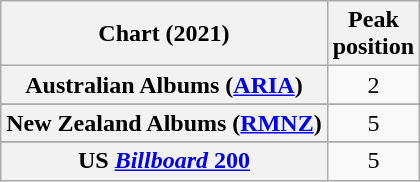<table class="wikitable sortable plainrowheaders" style="text-align:center">
<tr>
<th scope="col">Chart (2021)</th>
<th scope="col">Peak<br>position</th>
</tr>
<tr>
<th scope="row">Australian Albums (<a href='#'>ARIA</a>)</th>
<td>2</td>
</tr>
<tr>
</tr>
<tr>
</tr>
<tr>
</tr>
<tr>
</tr>
<tr>
</tr>
<tr>
</tr>
<tr>
</tr>
<tr>
</tr>
<tr>
<th scope="row">New Zealand Albums (<a href='#'>RMNZ</a>)</th>
<td>5</td>
</tr>
<tr>
</tr>
<tr>
</tr>
<tr>
</tr>
<tr>
</tr>
<tr>
<th scope="row">US <a href='#'><em>Billboard</em> 200</a></th>
<td>5</td>
</tr>
</table>
